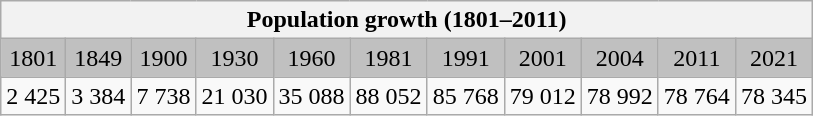<table class="wikitable" border="1">
<tr>
<th colspan="11">Population growth (1801–2011)</th>
</tr>
<tr style="background:silver;">
<td align="center">1801</td>
<td align="center">1849</td>
<td align="center">1900</td>
<td align="center">1930</td>
<td align="center">1960</td>
<td align="center">1981</td>
<td align="center">1991</td>
<td align="center">2001</td>
<td align="center">2004</td>
<td align="center">2011</td>
<td align="center">2021</td>
</tr>
<tr>
<td align="center">2 425</td>
<td align="center">3 384</td>
<td align="center">7 738</td>
<td align="center">21 030</td>
<td align="center">35 088</td>
<td align="center">88 052</td>
<td align="center">85 768</td>
<td align="center">79 012</td>
<td align="center">78 992</td>
<td align="center">78 764</td>
<td align="center">78 345</td>
</tr>
</table>
